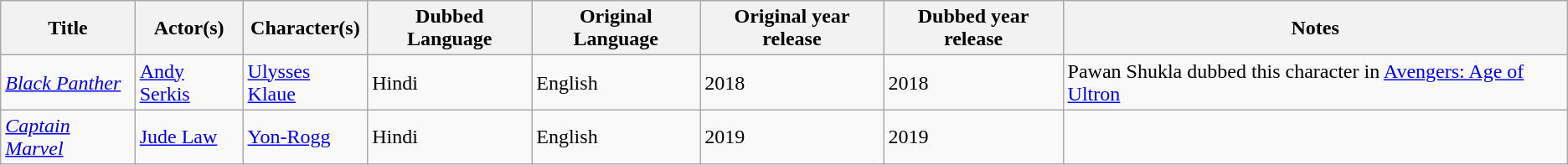<table class="wikitable">
<tr>
<th scope="col">Title</th>
<th scope="col">Actor(s)</th>
<th scope="col">Character(s)</th>
<th scope="col">Dubbed Language</th>
<th scope="col">Original Language</th>
<th scope="col">Original year release</th>
<th scope="col">Dubbed year release</th>
<th scope="col" class="unsortable">Notes</th>
</tr>
<tr>
<td><a href='#'><em>Black Panther</em></a></td>
<td><a href='#'>Andy Serkis</a></td>
<td><a href='#'>Ulysses Klaue</a></td>
<td>Hindi</td>
<td>English</td>
<td>2018</td>
<td>2018</td>
<td>Pawan Shukla dubbed this character in <a href='#'>Avengers: Age of Ultron</a></td>
</tr>
<tr>
<td><a href='#'><em>Captain Marvel</em></a></td>
<td><a href='#'>Jude Law</a></td>
<td><a href='#'>Yon-Rogg</a></td>
<td>Hindi</td>
<td>English</td>
<td>2019</td>
<td>2019</td>
<td></td>
</tr>
</table>
